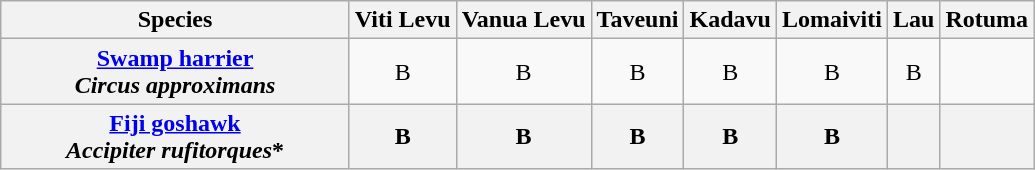<table class="wikitable" style="text-align:center">
<tr>
<th width="225">Species</th>
<th>Viti Levu</th>
<th>Vanua Levu</th>
<th>Taveuni</th>
<th>Kadavu</th>
<th>Lomaiviti</th>
<th>Lau</th>
<th>Rotuma</th>
</tr>
<tr>
<th><a href='#'>Swamp harrier</a><br><em>Circus approximans</em></th>
<td>B</td>
<td>B</td>
<td>B</td>
<td>B</td>
<td>B</td>
<td>B</td>
<td></td>
</tr>
<tr>
<th><a href='#'>Fiji goshawk</a><br><em>Accipiter rufitorques</em>*</th>
<th>B</th>
<th>B</th>
<th>B</th>
<th>B</th>
<th>B</th>
<th></th>
<th></th>
</tr>
</table>
